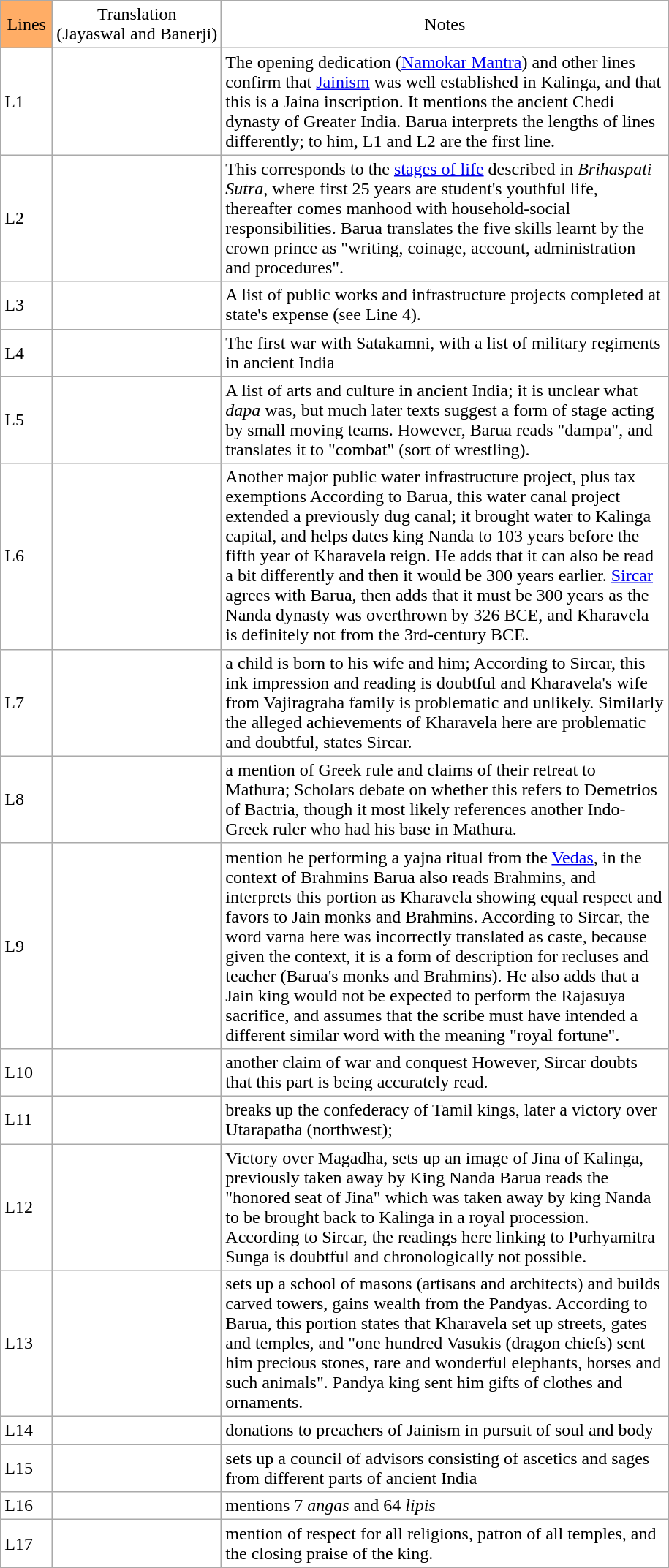<table class="wikitable" align=center style=" background: transparent; ">
<tr style="text-align: center;">
<td width=40px style="background: #ffad66;">Lines</td>
<td>Translation<br>(Jayaswal and Banerji)</td>
<td width=400px>Notes</td>
</tr>
<tr style="text-align: left;">
<td>L1</td>
<td></td>
<td>The opening dedication (<a href='#'>Namokar Mantra</a>) and other lines confirm that <a href='#'>Jainism</a> was well established in Kalinga, and that this is a Jaina inscription. It mentions the ancient Chedi dynasty of Greater India. Barua interprets the lengths of lines differently; to him, L1 and L2 are the first line.</td>
</tr>
<tr style="text-align: left;">
<td>L2</td>
<td></td>
<td>This corresponds to the <a href='#'>stages of life</a> described in <em>Brihaspati Sutra</em>, where first 25 years are student's youthful life, thereafter comes manhood with household-social responsibilities. Barua translates the five skills learnt by the crown prince as "writing, coinage, account, administration and procedures".</td>
</tr>
<tr style="text-align: left;">
<td>L3</td>
<td></td>
<td>A list of public works and infrastructure projects completed at state's expense (see Line 4).</td>
</tr>
<tr style="text-align: left;">
<td>L4</td>
<td></td>
<td>The first war with Satakamni, with a list of military regiments in ancient India</td>
</tr>
<tr style="text-align: left;">
<td>L5</td>
<td></td>
<td>A list of arts and culture in ancient India; it is unclear what <em>dapa</em> was, but much later texts suggest a form of stage acting by small moving teams. However, Barua reads "dampa", and translates it to "combat" (sort of wrestling).</td>
</tr>
<tr style="text-align: left;">
<td>L6</td>
<td></td>
<td>Another major public water infrastructure project, plus tax exemptions According to Barua, this water canal project extended a previously dug canal; it brought water to Kalinga capital, and helps dates king Nanda to 103 years before the fifth year of Kharavela reign. He adds that it can also be read a bit differently and then it would be 300 years earlier. <a href='#'>Sircar</a> agrees with Barua, then adds that it must be 300 years as the Nanda dynasty was overthrown by 326 BCE, and Kharavela is definitely not from the 3rd-century BCE.</td>
</tr>
<tr style="text-align: left;">
<td>L7</td>
<td></td>
<td>a child is born to his wife and him; According to Sircar, this ink impression and reading is doubtful and Kharavela's wife from Vajiragraha family is problematic and unlikely. Similarly the alleged achievements of Kharavela here are problematic and doubtful, states Sircar.</td>
</tr>
<tr style="text-align: left;">
<td>L8</td>
<td></td>
<td>a mention of Greek rule and claims of their retreat to Mathura; Scholars debate on whether this refers to Demetrios of Bactria, though it most likely references another Indo-Greek ruler who had his base in Mathura.</td>
</tr>
<tr style="text-align: left;">
<td>L9</td>
<td></td>
<td>mention he performing a yajna ritual from the <a href='#'>Vedas</a>, in the context of Brahmins Barua also reads Brahmins, and interprets this portion as Kharavela showing equal respect and favors to Jain monks and Brahmins. According to Sircar, the word varna here was incorrectly translated as caste, because given the context, it is a form of description for recluses and teacher (Barua's monks and Brahmins). He also adds that a Jain king would not be expected to perform the Rajasuya sacrifice, and assumes that the scribe must have intended a different similar word with the meaning "royal fortune".</td>
</tr>
<tr style="text-align: left;">
<td>L10</td>
<td></td>
<td>another claim of war and conquest However, Sircar doubts that this part is being accurately read.</td>
</tr>
<tr style="text-align: left;">
<td>L11</td>
<td></td>
<td>breaks up the confederacy of Tamil kings, later a victory over Utarapatha (northwest);</td>
</tr>
<tr style="text-align: left;">
<td>L12</td>
<td></td>
<td>Victory over Magadha, sets up an image of Jina of Kalinga, previously taken away by King Nanda Barua reads the "honored seat of Jina" which was taken away by king Nanda to be brought back to Kalinga in a royal procession. According to Sircar, the readings here linking to Purhyamitra Sunga is doubtful and chronologically not possible.</td>
</tr>
<tr style="text-align: left;">
<td>L13</td>
<td></td>
<td>sets up a school of masons (artisans and architects) and builds carved towers, gains wealth from the Pandyas. According to Barua, this portion states that Kharavela set up streets, gates and temples, and "one hundred Vasukis (dragon chiefs) sent him precious stones, rare and wonderful elephants, horses and such animals". Pandya king sent him gifts of clothes and ornaments.</td>
</tr>
<tr style="text-align: left;">
<td>L14</td>
<td></td>
<td>donations to preachers of Jainism in pursuit of soul and body</td>
</tr>
<tr style="text-align: left;">
<td>L15</td>
<td></td>
<td>sets up a council of advisors consisting of ascetics and sages from different parts of ancient India</td>
</tr>
<tr style="text-align: left;">
<td>L16</td>
<td></td>
<td>mentions 7 <em>angas</em> and 64 <em>lipis</em></td>
</tr>
<tr style="text-align: left;">
<td>L17</td>
<td></td>
<td>mention of respect for all religions, patron of all temples, and the closing praise of the king.</td>
</tr>
</table>
